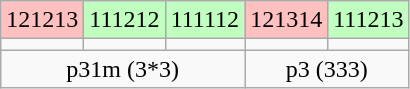<table class="wikitable">
<tr align=center>
<td BGCOLOR="#ffc0c0">121213</td>
<td BGCOLOR="#c0ffc0">111212</td>
<td BGCOLOR="#c0ffc0">111112</td>
<td BGCOLOR="#ffc0c0">121314</td>
<td BGCOLOR="#c0ffc0">111213</td>
</tr>
<tr>
<td></td>
<td></td>
<td></td>
<td></td>
<td></td>
</tr>
<tr align=center>
<td colspan=3>p31m (3*3)</td>
<td colspan=2>p3 (333)</td>
</tr>
</table>
